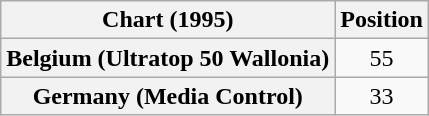<table class="wikitable sortable plainrowheaders" style="text-align:center">
<tr>
<th>Chart (1995)</th>
<th>Position</th>
</tr>
<tr>
<th scope="row">Belgium (Ultratop 50 Wallonia)</th>
<td>55</td>
</tr>
<tr>
<th scope="row">Germany (Media Control)</th>
<td>33</td>
</tr>
</table>
